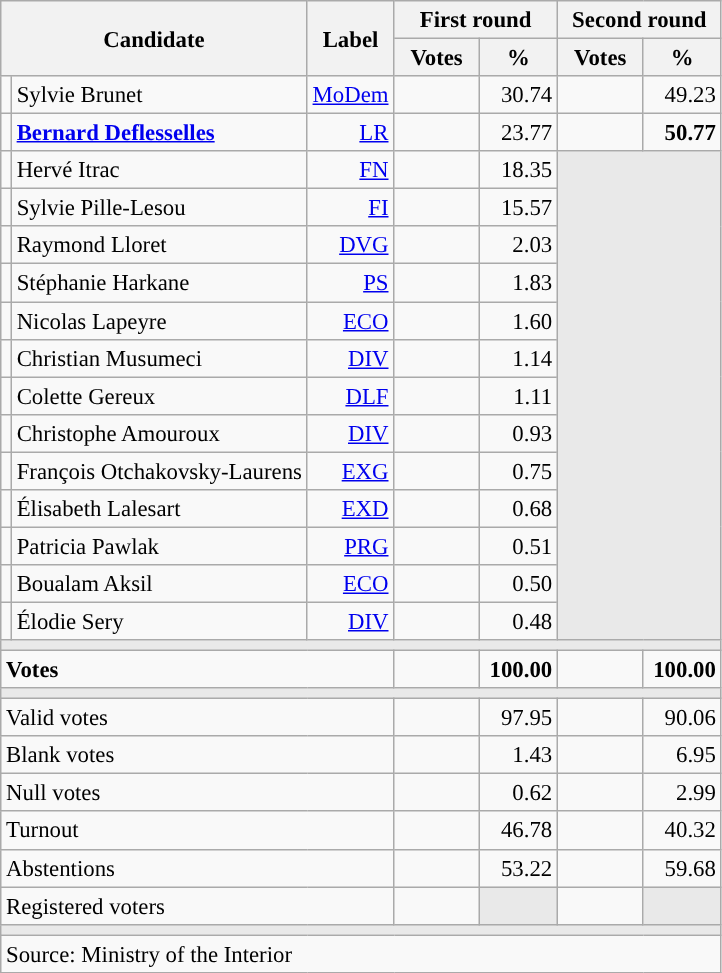<table class="wikitable" style="text-align:right;font-size:95%;">
<tr>
<th rowspan="2" colspan="2">Candidate</th>
<th rowspan="2">Label</th>
<th colspan="2">First round</th>
<th colspan="2">Second round</th>
</tr>
<tr>
<th style="width:50px;">Votes</th>
<th style="width:45px;">%</th>
<th style="width:50px;">Votes</th>
<th style="width:45px;">%</th>
</tr>
<tr>
<td style="color:inherit;background:"></td>
<td style="text-align:left;">Sylvie Brunet</td>
<td><a href='#'>MoDem</a></td>
<td></td>
<td>30.74</td>
<td></td>
<td>49.23</td>
</tr>
<tr>
<td style="color:inherit;background:"></td>
<td style="text-align:left;"><strong><a href='#'>Bernard Deflesselles</a></strong></td>
<td><a href='#'>LR</a></td>
<td></td>
<td>23.77</td>
<td><strong></strong></td>
<td><strong>50.77</strong></td>
</tr>
<tr>
<td style="color:inherit;background:"></td>
<td style="text-align:left;">Hervé Itrac</td>
<td><a href='#'>FN</a></td>
<td></td>
<td>18.35</td>
<td colspan="2" rowspan="13" style="background:#E9E9E9;"></td>
</tr>
<tr>
<td style="color:inherit;background:"></td>
<td style="text-align:left;">Sylvie Pille-Lesou</td>
<td><a href='#'>FI</a></td>
<td></td>
<td>15.57</td>
</tr>
<tr>
<td style="color:inherit;background:"></td>
<td style="text-align:left;">Raymond Lloret</td>
<td><a href='#'>DVG</a></td>
<td></td>
<td>2.03</td>
</tr>
<tr>
<td style="color:inherit;background:"></td>
<td style="text-align:left;">Stéphanie Harkane</td>
<td><a href='#'>PS</a></td>
<td></td>
<td>1.83</td>
</tr>
<tr>
<td style="color:inherit;background:"></td>
<td style="text-align:left;">Nicolas Lapeyre</td>
<td><a href='#'>ECO</a></td>
<td></td>
<td>1.60</td>
</tr>
<tr>
<td style="color:inherit;background:"></td>
<td style="text-align:left;">Christian Musumeci</td>
<td><a href='#'>DIV</a></td>
<td></td>
<td>1.14</td>
</tr>
<tr>
<td style="color:inherit;background:"></td>
<td style="text-align:left;">Colette Gereux</td>
<td><a href='#'>DLF</a></td>
<td></td>
<td>1.11</td>
</tr>
<tr>
<td style="color:inherit;background:"></td>
<td style="text-align:left;">Christophe Amouroux</td>
<td><a href='#'>DIV</a></td>
<td></td>
<td>0.93</td>
</tr>
<tr>
<td style="color:inherit;background:"></td>
<td style="text-align:left;">François Otchakovsky-Laurens</td>
<td><a href='#'>EXG</a></td>
<td></td>
<td>0.75</td>
</tr>
<tr>
<td style="color:inherit;background:"></td>
<td style="text-align:left;">Élisabeth Lalesart</td>
<td><a href='#'>EXD</a></td>
<td></td>
<td>0.68</td>
</tr>
<tr>
<td style="color:inherit;background:"></td>
<td style="text-align:left;">Patricia Pawlak</td>
<td><a href='#'>PRG</a></td>
<td></td>
<td>0.51</td>
</tr>
<tr>
<td style="color:inherit;background:"></td>
<td style="text-align:left;">Boualam Aksil</td>
<td><a href='#'>ECO</a></td>
<td></td>
<td>0.50</td>
</tr>
<tr>
<td style="color:inherit;background:"></td>
<td style="text-align:left;">Élodie Sery</td>
<td><a href='#'>DIV</a></td>
<td></td>
<td>0.48</td>
</tr>
<tr>
<td colspan="7" style="background:#E9E9E9;"></td>
</tr>
<tr style="font-weight:bold;">
<td colspan="3" style="text-align:left;">Votes</td>
<td></td>
<td>100.00</td>
<td></td>
<td>100.00</td>
</tr>
<tr>
<td colspan="7" style="background:#E9E9E9;"></td>
</tr>
<tr>
<td colspan="3" style="text-align:left;">Valid votes</td>
<td></td>
<td>97.95</td>
<td></td>
<td>90.06</td>
</tr>
<tr>
<td colspan="3" style="text-align:left;">Blank votes</td>
<td></td>
<td>1.43</td>
<td></td>
<td>6.95</td>
</tr>
<tr>
<td colspan="3" style="text-align:left;">Null votes</td>
<td></td>
<td>0.62</td>
<td></td>
<td>2.99</td>
</tr>
<tr>
<td colspan="3" style="text-align:left;">Turnout</td>
<td></td>
<td>46.78</td>
<td></td>
<td>40.32</td>
</tr>
<tr>
<td colspan="3" style="text-align:left;">Abstentions</td>
<td></td>
<td>53.22</td>
<td></td>
<td>59.68</td>
</tr>
<tr>
<td colspan="3" style="text-align:left;">Registered voters</td>
<td></td>
<td style="background:#E9E9E9;"></td>
<td></td>
<td style="background:#E9E9E9;"></td>
</tr>
<tr>
<td colspan="7" style="background:#E9E9E9;"></td>
</tr>
<tr>
<td colspan="7" style="text-align:left;">Source: Ministry of the Interior</td>
</tr>
</table>
